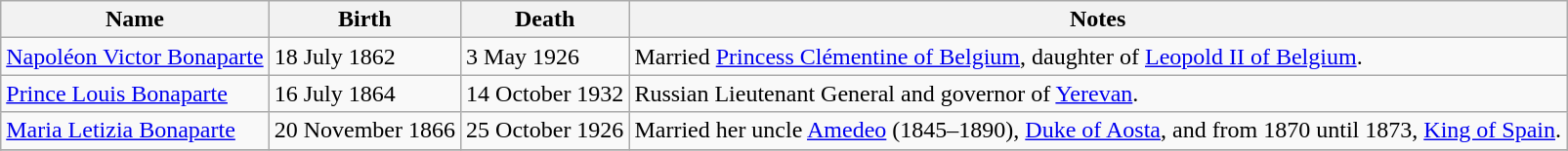<table class="wikitable sortable">
<tr>
<th>Name</th>
<th>Birth</th>
<th>Death</th>
<th>Notes</th>
</tr>
<tr>
<td><a href='#'>Napoléon Victor Bonaparte</a></td>
<td>18 July 1862</td>
<td>3 May 1926</td>
<td>Married <a href='#'>Princess Clémentine of Belgium</a>, daughter of <a href='#'>Leopold II of Belgium</a>.</td>
</tr>
<tr>
<td><a href='#'>Prince Louis Bonaparte</a></td>
<td>16 July 1864</td>
<td>14 October 1932</td>
<td>Russian Lieutenant General and governor of <a href='#'>Yerevan</a>.</td>
</tr>
<tr>
<td><a href='#'>Maria Letizia Bonaparte</a></td>
<td>20 November 1866</td>
<td>25 October 1926</td>
<td>Married her uncle <a href='#'>Amedeo</a> (1845–1890), <a href='#'>Duke of Aosta</a>, and from 1870 until 1873, <a href='#'>King of Spain</a>.</td>
</tr>
<tr>
</tr>
</table>
